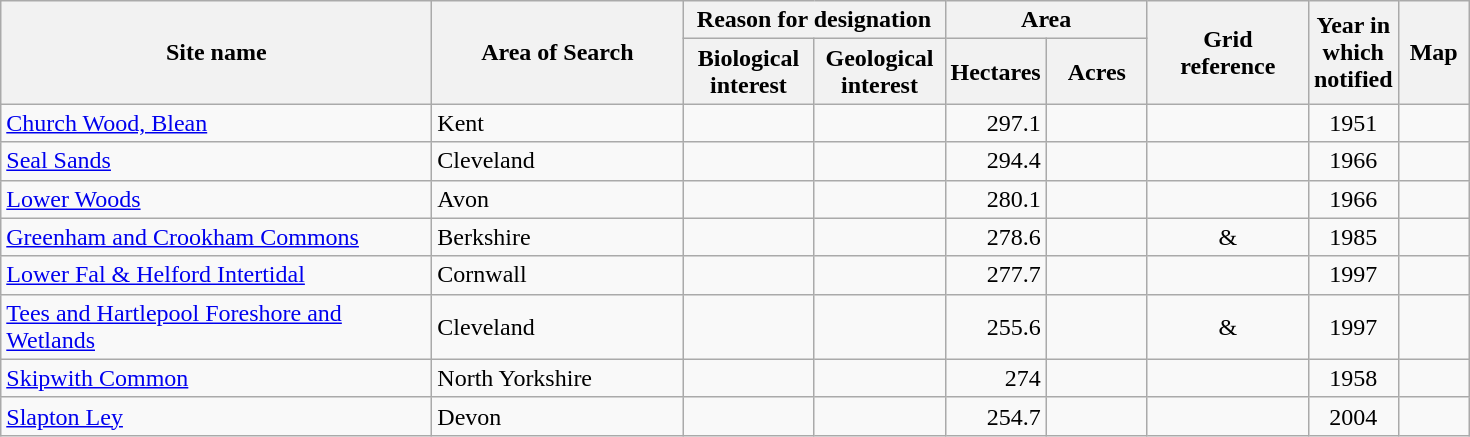<table class="wikitable">
<tr>
<th width="280" rowspan="2">Site name</th>
<th width="160" rowspan="2">Area of Search</th>
<th width="160" colspan="2">Reason for designation</th>
<th width="120" colspan="2">Area</th>
<th width="100" rowspan="2">Grid reference</th>
<th width="50" rowspan="2">Year in which notified</th>
<th width="40" rowspan="2">Map</th>
</tr>
<tr>
<th width="80">Biological interest</th>
<th width="80">Geological interest</th>
<th width="60">Hectares</th>
<th width="60">Acres</th>
</tr>
<tr>
<td><a href='#'>Church Wood, Blean</a></td>
<td>Kent</td>
<td align="center"></td>
<td></td>
<td align="right">297.1</td>
<td align="right"></td>
<td align="center"></td>
<td align="center">1951</td>
<td align="center"></td>
</tr>
<tr>
<td><a href='#'>Seal Sands</a></td>
<td>Cleveland</td>
<td align="center"></td>
<td></td>
<td align="right">294.4</td>
<td align="right"></td>
<td align="center"></td>
<td align="center">1966</td>
<td align="center"></td>
</tr>
<tr>
<td><a href='#'>Lower Woods</a></td>
<td>Avon</td>
<td align="center"></td>
<td align="center"></td>
<td align="right">280.1</td>
<td align="right"></td>
<td align="center"></td>
<td align="center">1966</td>
<td align="center"></td>
</tr>
<tr>
<td><a href='#'>Greenham and Crookham Commons</a></td>
<td>Berkshire</td>
<td align="center"></td>
<td></td>
<td align="right">278.6</td>
<td align="right"></td>
<td align="center"> & </td>
<td align="center">1985</td>
<td align="center"></td>
</tr>
<tr>
<td><a href='#'>Lower Fal & Helford Intertidal</a></td>
<td>Cornwall</td>
<td align="center"></td>
<td></td>
<td align="right">277.7</td>
<td align="right"></td>
<td align="center"></td>
<td align="center">1997</td>
<td align="center"></td>
</tr>
<tr>
<td><a href='#'>Tees and Hartlepool Foreshore and Wetlands</a></td>
<td>Cleveland</td>
<td align="center"></td>
<td></td>
<td align="right">255.6</td>
<td align="right"></td>
<td align="center"> & </td>
<td align="center">1997</td>
<td align="center"></td>
</tr>
<tr>
<td><a href='#'>Skipwith Common</a></td>
<td>North Yorkshire</td>
<td align="center"></td>
<td></td>
<td align="right">274</td>
<td align="right"></td>
<td align="center"></td>
<td align="center">1958</td>
<td align="center"></td>
</tr>
<tr>
<td><a href='#'>Slapton Ley</a></td>
<td>Devon</td>
<td align="center"></td>
<td align="center"></td>
<td align="right">254.7</td>
<td align="right"></td>
<td align="center"></td>
<td align="center">2004</td>
<td align="center"></td>
</tr>
</table>
